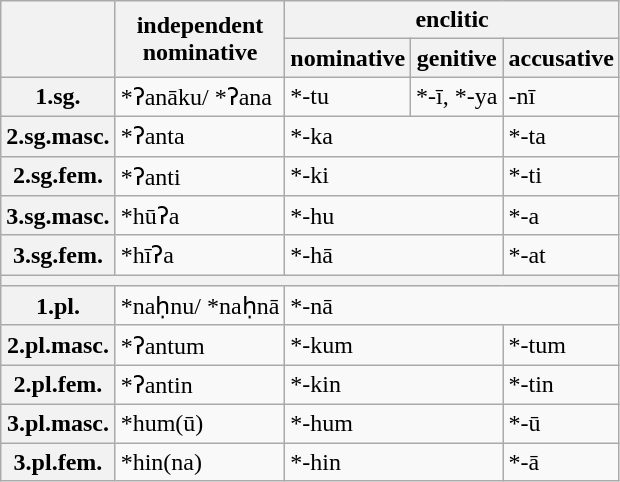<table class="wikitable">
<tr>
<th rowspan="2"></th>
<th rowspan="2">independent<br>nominative</th>
<th colspan="3">enclitic</th>
</tr>
<tr>
<th>nominative</th>
<th>genitive</th>
<th>accusative</th>
</tr>
<tr>
<th>1.sg.</th>
<td>*ʔanāku/ *ʔana</td>
<td>*-tu</td>
<td>*-ī, *-ya</td>
<td>-nī</td>
</tr>
<tr>
<th>2.sg.masc.</th>
<td>*ʔanta</td>
<td colspan="2">*-ka</td>
<td>*-ta</td>
</tr>
<tr>
<th>2.sg.fem.</th>
<td>*ʔanti</td>
<td colspan="2">*-ki</td>
<td>*-ti</td>
</tr>
<tr>
<th>3.sg.masc.</th>
<td>*hūʔa</td>
<td colspan="2">*-hu</td>
<td>*-a</td>
</tr>
<tr>
<th>3.sg.fem.</th>
<td>*hīʔa</td>
<td colspan="2">*-hā</td>
<td>*-at</td>
</tr>
<tr>
<th colspan="5"></th>
</tr>
<tr>
<th>1.pl.</th>
<td>*naḥnu/ *naḥnā</td>
<td colspan="3">*-nā</td>
</tr>
<tr>
<th>2.pl.masc.</th>
<td>*ʔantum</td>
<td colspan="2">*-kum</td>
<td>*-tum</td>
</tr>
<tr>
<th>2.pl.fem.</th>
<td>*ʔantin</td>
<td colspan="2">*-kin</td>
<td>*-tin</td>
</tr>
<tr>
<th>3.pl.masc.</th>
<td>*hum(ū)</td>
<td colspan="2">*-hum</td>
<td>*-ū</td>
</tr>
<tr>
<th>3.pl.fem.</th>
<td>*hin(na)</td>
<td colspan="2">*-hin</td>
<td>*-ā</td>
</tr>
</table>
